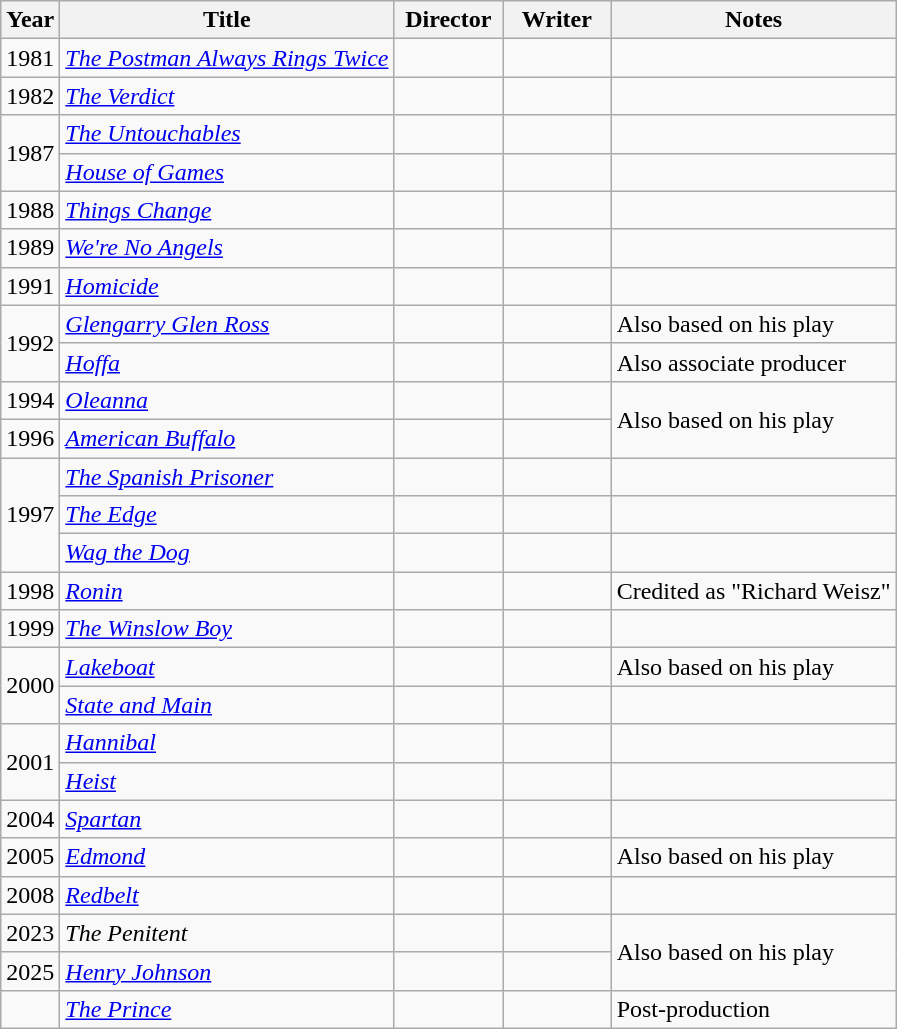<table class="wikitable">
<tr>
<th>Year</th>
<th>Title</th>
<th width=65>Director</th>
<th width=65>Writer</th>
<th>Notes</th>
</tr>
<tr>
<td>1981</td>
<td><em><a href='#'>The Postman Always Rings Twice</a></em></td>
<td></td>
<td></td>
<td></td>
</tr>
<tr>
<td>1982</td>
<td><em><a href='#'>The Verdict</a></em></td>
<td></td>
<td></td>
<td></td>
</tr>
<tr>
<td rowspan=2>1987</td>
<td><em><a href='#'>The Untouchables</a></em></td>
<td></td>
<td></td>
<td></td>
</tr>
<tr>
<td><em><a href='#'>House of Games</a></em></td>
<td></td>
<td></td>
<td></td>
</tr>
<tr>
<td>1988</td>
<td><em><a href='#'>Things Change</a></em></td>
<td></td>
<td></td>
<td></td>
</tr>
<tr>
<td>1989</td>
<td><em><a href='#'>We're No Angels</a></em></td>
<td></td>
<td></td>
<td></td>
</tr>
<tr>
<td>1991</td>
<td><em><a href='#'>Homicide</a></em></td>
<td></td>
<td></td>
<td></td>
</tr>
<tr>
<td rowspan=2>1992</td>
<td><em><a href='#'>Glengarry Glen Ross</a></em></td>
<td></td>
<td></td>
<td>Also based on his play</td>
</tr>
<tr>
<td><em><a href='#'>Hoffa</a></em></td>
<td></td>
<td></td>
<td>Also associate producer</td>
</tr>
<tr>
<td>1994</td>
<td><em><a href='#'>Oleanna</a></em></td>
<td></td>
<td></td>
<td rowspan=2>Also based on his play</td>
</tr>
<tr>
<td>1996</td>
<td><em><a href='#'>American Buffalo</a></em></td>
<td></td>
<td></td>
</tr>
<tr>
<td rowspan=3>1997</td>
<td><em><a href='#'>The Spanish Prisoner</a></em></td>
<td></td>
<td></td>
<td></td>
</tr>
<tr>
<td><em><a href='#'>The Edge</a></em></td>
<td></td>
<td></td>
<td></td>
</tr>
<tr>
<td><em><a href='#'>Wag the Dog</a></em></td>
<td></td>
<td></td>
<td></td>
</tr>
<tr>
<td>1998</td>
<td><em><a href='#'>Ronin</a></em></td>
<td></td>
<td></td>
<td>Credited as "Richard Weisz"</td>
</tr>
<tr>
<td>1999</td>
<td><em><a href='#'>The Winslow Boy</a></em></td>
<td></td>
<td></td>
<td></td>
</tr>
<tr>
<td rowspan=2>2000</td>
<td><em><a href='#'>Lakeboat</a></em></td>
<td></td>
<td></td>
<td>Also based on his play</td>
</tr>
<tr>
<td><em><a href='#'>State and Main</a></em></td>
<td></td>
<td></td>
<td></td>
</tr>
<tr>
<td rowspan=2>2001</td>
<td><em><a href='#'>Hannibal</a></em></td>
<td></td>
<td></td>
<td></td>
</tr>
<tr>
<td><em><a href='#'>Heist</a></em></td>
<td></td>
<td></td>
<td></td>
</tr>
<tr>
<td>2004</td>
<td><em><a href='#'>Spartan</a></em></td>
<td></td>
<td></td>
<td></td>
</tr>
<tr>
<td>2005</td>
<td><em><a href='#'>Edmond</a></em></td>
<td></td>
<td></td>
<td>Also based on his play</td>
</tr>
<tr>
<td>2008</td>
<td><em><a href='#'>Redbelt</a></em></td>
<td></td>
<td></td>
<td></td>
</tr>
<tr>
<td>2023</td>
<td><em>The Penitent</em></td>
<td></td>
<td></td>
<td rowspan="2">Also based on his play</td>
</tr>
<tr>
<td>2025</td>
<td><em><a href='#'>Henry Johnson</a></em></td>
<td></td>
<td></td>
</tr>
<tr>
<td></td>
<td><em><a href='#'>The Prince</a></em></td>
<td></td>
<td></td>
<td>Post-production</td>
</tr>
</table>
